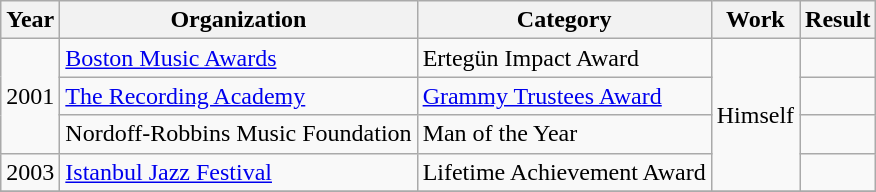<table class="wikitable">
<tr>
<th>Year</th>
<th>Organization</th>
<th>Category</th>
<th>Work</th>
<th>Result</th>
</tr>
<tr>
<td rowspan="3">2001</td>
<td><a href='#'>Boston Music Awards</a></td>
<td>Ertegün Impact Award</td>
<td rowspan="4">Himself</td>
<td></td>
</tr>
<tr>
<td><a href='#'>The Recording Academy</a></td>
<td><a href='#'>Grammy Trustees Award</a></td>
<td></td>
</tr>
<tr>
<td>Nordoff-Robbins Music Foundation</td>
<td>Man of the Year</td>
<td></td>
</tr>
<tr>
<td>2003</td>
<td><a href='#'>Istanbul Jazz Festival</a></td>
<td>Lifetime Achievement Award</td>
<td></td>
</tr>
<tr>
</tr>
</table>
